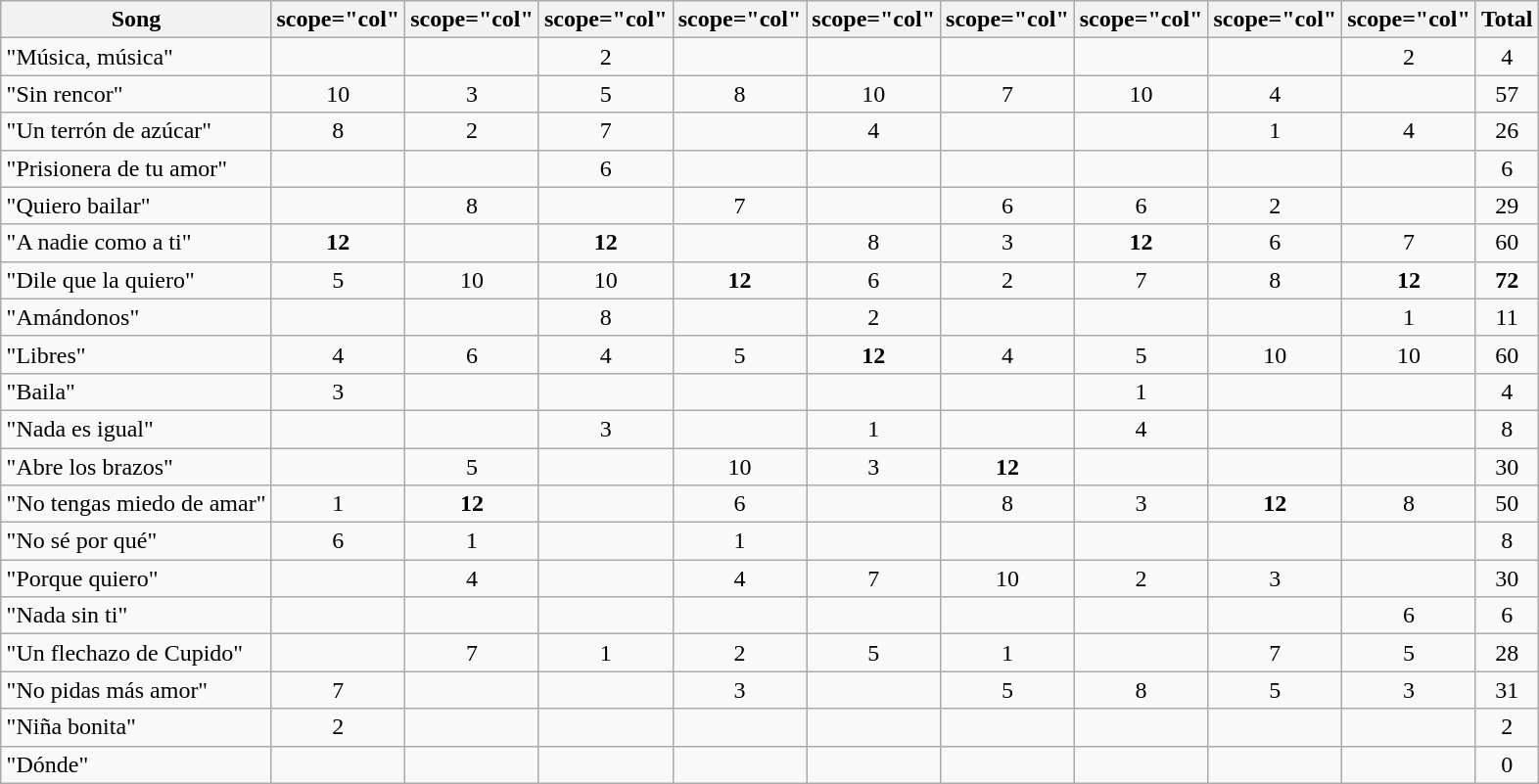<table class="wikitable" style="margin: 1em auto 1em auto; text-align:center;">
<tr>
<th>Song</th>
<th>scope="col" </th>
<th>scope="col" </th>
<th>scope="col" </th>
<th>scope="col" </th>
<th>scope="col" </th>
<th>scope="col" </th>
<th>scope="col" </th>
<th>scope="col" </th>
<th>scope="col" </th>
<th>Total</th>
</tr>
<tr>
<td align="left">"Música, música"</td>
<td></td>
<td></td>
<td>2</td>
<td></td>
<td></td>
<td></td>
<td></td>
<td></td>
<td>2</td>
<td>4</td>
</tr>
<tr>
<td align="left">"Sin rencor"</td>
<td>10</td>
<td>3</td>
<td>5</td>
<td>8</td>
<td>10</td>
<td>7</td>
<td>10</td>
<td>4</td>
<td></td>
<td>57</td>
</tr>
<tr>
<td align="left">"Un terrón de azúcar"</td>
<td>8</td>
<td>2</td>
<td>7</td>
<td></td>
<td>4</td>
<td></td>
<td></td>
<td>1</td>
<td>4</td>
<td>26</td>
</tr>
<tr>
<td align="left">"Prisionera de tu amor"</td>
<td></td>
<td></td>
<td>6</td>
<td></td>
<td></td>
<td></td>
<td></td>
<td></td>
<td></td>
<td>6</td>
</tr>
<tr>
<td align="left">"Quiero bailar"</td>
<td></td>
<td>8</td>
<td></td>
<td>7</td>
<td></td>
<td>6</td>
<td>6</td>
<td>2</td>
<td></td>
<td>29</td>
</tr>
<tr>
<td align="left">"A nadie como a ti"</td>
<td><strong>12</strong></td>
<td></td>
<td><strong>12</strong></td>
<td></td>
<td>8</td>
<td>3</td>
<td><strong>12</strong></td>
<td>6</td>
<td>7</td>
<td>60</td>
</tr>
<tr>
<td align="left">"Dile que la quiero"</td>
<td>5</td>
<td>10</td>
<td>10</td>
<td><strong>12</strong></td>
<td>6</td>
<td>2</td>
<td>7</td>
<td>8</td>
<td><strong>12</strong></td>
<td><strong>72</strong></td>
</tr>
<tr>
<td align="left">"Amándonos"</td>
<td></td>
<td></td>
<td>8</td>
<td></td>
<td>2</td>
<td></td>
<td></td>
<td></td>
<td>1</td>
<td>11</td>
</tr>
<tr>
<td align="left">"Libres"</td>
<td>4</td>
<td>6</td>
<td>4</td>
<td>5</td>
<td><strong>12</strong></td>
<td>4</td>
<td>5</td>
<td>10</td>
<td>10</td>
<td>60</td>
</tr>
<tr>
<td align="left">"Baila"</td>
<td>3</td>
<td></td>
<td></td>
<td></td>
<td></td>
<td></td>
<td>1</td>
<td></td>
<td></td>
<td>4</td>
</tr>
<tr>
<td align="left">"Nada es igual"</td>
<td></td>
<td></td>
<td>3</td>
<td></td>
<td>1</td>
<td></td>
<td>4</td>
<td></td>
<td></td>
<td>8</td>
</tr>
<tr>
<td align="left">"Abre los brazos"</td>
<td></td>
<td>5</td>
<td></td>
<td>10</td>
<td>3</td>
<td><strong>12</strong></td>
<td></td>
<td></td>
<td></td>
<td>30</td>
</tr>
<tr>
<td align="left">"No tengas miedo de amar"</td>
<td>1</td>
<td><strong>12</strong></td>
<td></td>
<td>6</td>
<td></td>
<td>8</td>
<td>3</td>
<td><strong>12</strong></td>
<td>8</td>
<td>50</td>
</tr>
<tr>
<td align="left">"No sé por qué"</td>
<td>6</td>
<td>1</td>
<td></td>
<td>1</td>
<td></td>
<td></td>
<td></td>
<td></td>
<td></td>
<td>8</td>
</tr>
<tr>
<td align="left">"Porque quiero"</td>
<td></td>
<td>4</td>
<td></td>
<td>4</td>
<td>7</td>
<td>10</td>
<td>2</td>
<td>3</td>
<td></td>
<td>30</td>
</tr>
<tr>
<td align="left">"Nada sin ti"</td>
<td></td>
<td></td>
<td></td>
<td></td>
<td></td>
<td></td>
<td></td>
<td></td>
<td>6</td>
<td>6</td>
</tr>
<tr>
<td align="left">"Un flechazo de Cupido"</td>
<td></td>
<td>7</td>
<td>1</td>
<td>2</td>
<td>5</td>
<td>1</td>
<td></td>
<td>7</td>
<td>5</td>
<td>28</td>
</tr>
<tr>
<td align="left">"No pidas más amor"</td>
<td>7</td>
<td></td>
<td></td>
<td>3</td>
<td></td>
<td>5</td>
<td>8</td>
<td>5</td>
<td>3</td>
<td>31</td>
</tr>
<tr>
<td align="left">"Niña bonita"</td>
<td>2</td>
<td></td>
<td></td>
<td></td>
<td></td>
<td></td>
<td></td>
<td></td>
<td></td>
<td>2</td>
</tr>
<tr>
<td align="left">"Dónde"</td>
<td></td>
<td></td>
<td></td>
<td></td>
<td></td>
<td></td>
<td></td>
<td></td>
<td></td>
<td>0</td>
</tr>
</table>
